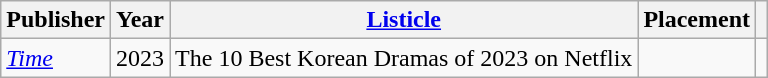<table class="wikitable plainrowheaders">
<tr>
<th scope="col">Publisher</th>
<th scope="col">Year</th>
<th scope="col"><a href='#'>Listicle</a></th>
<th scope="col">Placement</th>
<th scope="col"></th>
</tr>
<tr>
<td><em><a href='#'>Time</a></em></td>
<td style="text-align:center">2023</td>
<td>The 10 Best Korean Dramas of 2023 on Netflix</td>
<td></td>
<td style="text-align:center"></td>
</tr>
</table>
